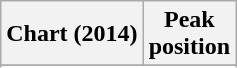<table class="wikitable sortable plainrowheaders" style="text-align:center">
<tr>
<th>Chart (2014)</th>
<th>Peak<br>position</th>
</tr>
<tr>
</tr>
<tr>
</tr>
<tr>
</tr>
<tr>
</tr>
<tr>
</tr>
<tr>
</tr>
<tr>
</tr>
<tr>
</tr>
<tr>
</tr>
<tr>
</tr>
</table>
